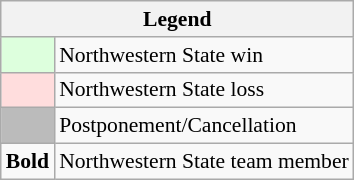<table class="wikitable" style="font-size:90%">
<tr>
<th colspan="2">Legend</th>
</tr>
<tr>
<td bgcolor="#ddffdd"> </td>
<td>Northwestern State win</td>
</tr>
<tr>
<td bgcolor="#ffdddd"> </td>
<td>Northwestern State loss</td>
</tr>
<tr>
<td bgcolor="#bbbbbb"> </td>
<td>Postponement/Cancellation</td>
</tr>
<tr>
<td><strong>Bold</strong></td>
<td>Northwestern State team member</td>
</tr>
</table>
